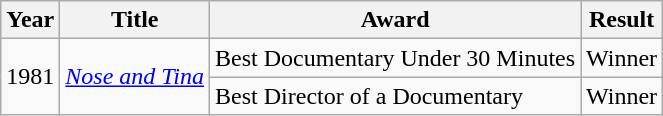<table class="wikitable">
<tr>
<th>Year</th>
<th>Title</th>
<th>Award</th>
<th>Result</th>
</tr>
<tr>
<td rowspan=2>1981</td>
<td rowspan=2><em><a href='#'>Nose and Tina</a></em></td>
<td>Best Documentary Under 30 Minutes</td>
<td>Winner</td>
</tr>
<tr>
<td>Best Director of a Documentary</td>
<td>Winner</td>
</tr>
</table>
